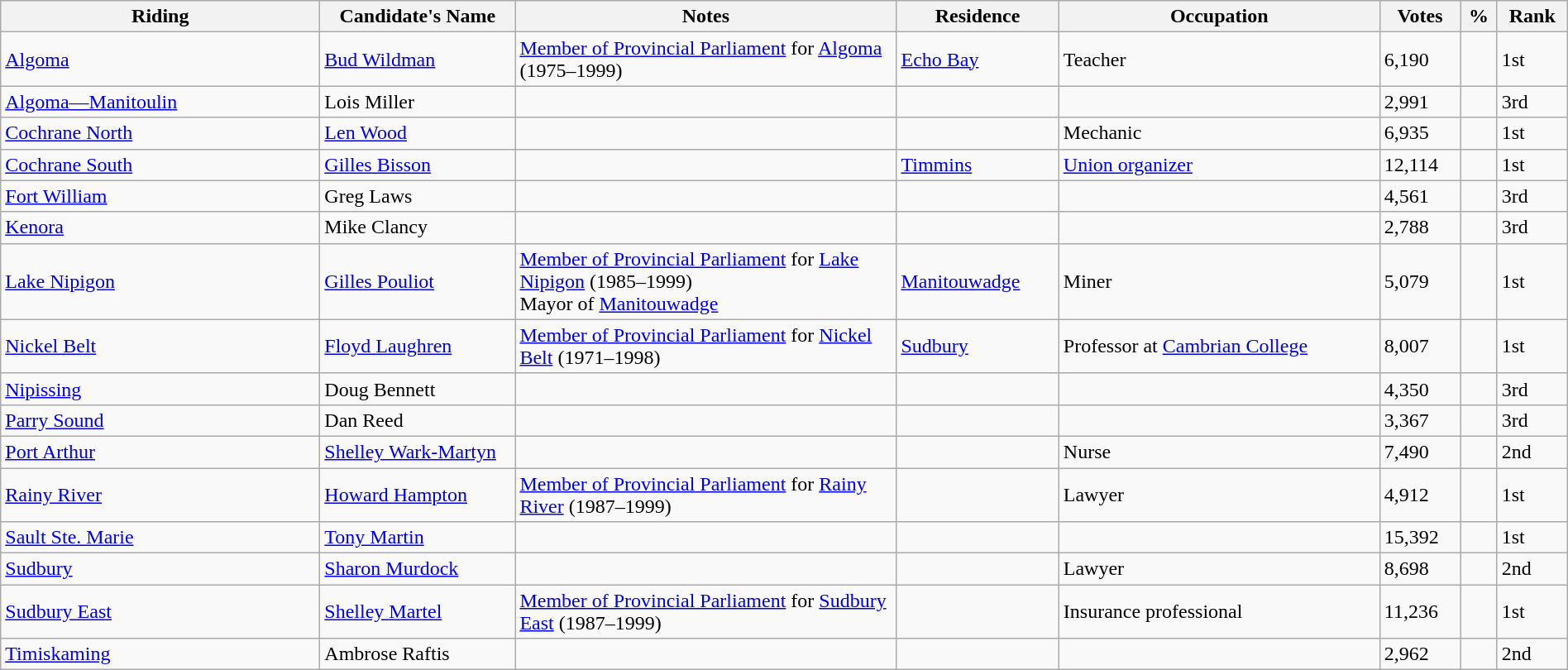<table class="wikitable sortable" width="100%">
<tr>
<th style="width:250px;">Riding<br></th>
<th style="width:150px;">Candidate's Name</th>
<th style="width:300px;">Notes</th>
<th>Residence</th>
<th>Occupation</th>
<th>Votes</th>
<th>%</th>
<th>Rank</th>
</tr>
<tr>
<td><a href='#'>Algoma</a></td>
<td><a href='#'>Bud Wildman</a></td>
<td><a href='#'>Member of Provincial Parliament</a> for <a href='#'>Algoma</a> (1975–1999)</td>
<td><a href='#'>Echo Bay</a></td>
<td>Teacher</td>
<td>6,190</td>
<td></td>
<td>1st</td>
</tr>
<tr>
<td><a href='#'>Algoma—Manitoulin</a></td>
<td>Lois Miller</td>
<td></td>
<td></td>
<td></td>
<td>2,991</td>
<td></td>
<td>3rd</td>
</tr>
<tr>
<td><a href='#'>Cochrane North</a></td>
<td><a href='#'>Len Wood</a></td>
<td></td>
<td></td>
<td>Mechanic</td>
<td>6,935</td>
<td></td>
<td>1st</td>
</tr>
<tr>
<td><a href='#'>Cochrane South</a></td>
<td><a href='#'>Gilles Bisson</a></td>
<td></td>
<td><a href='#'>Timmins</a></td>
<td><a href='#'>Union organizer</a></td>
<td>12,114</td>
<td></td>
<td>1st</td>
</tr>
<tr>
<td><a href='#'>Fort William</a></td>
<td>Greg Laws</td>
<td></td>
<td></td>
<td></td>
<td>4,561</td>
<td></td>
<td>3rd</td>
</tr>
<tr>
<td><a href='#'>Kenora</a></td>
<td>Mike Clancy</td>
<td></td>
<td></td>
<td></td>
<td>2,788</td>
<td></td>
<td>3rd</td>
</tr>
<tr>
<td><a href='#'>Lake Nipigon</a></td>
<td><a href='#'>Gilles Pouliot</a></td>
<td><a href='#'>Member of Provincial Parliament</a> for <a href='#'>Lake Nipigon</a> (1985–1999) <br> Mayor of <a href='#'>Manitouwadge</a></td>
<td><a href='#'>Manitouwadge</a></td>
<td>Miner</td>
<td>5,079</td>
<td></td>
<td>1st</td>
</tr>
<tr>
<td><a href='#'>Nickel Belt</a></td>
<td><a href='#'>Floyd Laughren</a></td>
<td><a href='#'>Member of Provincial Parliament</a> for <a href='#'>Nickel Belt</a> (1971–1998)</td>
<td><a href='#'>Sudbury</a></td>
<td>Professor at <a href='#'>Cambrian College</a></td>
<td>8,007</td>
<td></td>
<td>1st</td>
</tr>
<tr>
<td><a href='#'>Nipissing</a></td>
<td>Doug Bennett</td>
<td></td>
<td></td>
<td></td>
<td>4,350</td>
<td></td>
<td>3rd</td>
</tr>
<tr>
<td><a href='#'>Parry Sound</a></td>
<td>Dan Reed</td>
<td></td>
<td></td>
<td></td>
<td>3,367</td>
<td></td>
<td>3rd</td>
</tr>
<tr>
<td><a href='#'>Port Arthur</a></td>
<td><a href='#'>Shelley Wark-Martyn</a></td>
<td></td>
<td></td>
<td>Nurse</td>
<td>7,490</td>
<td></td>
<td>2nd</td>
</tr>
<tr>
<td><a href='#'>Rainy River</a></td>
<td><a href='#'>Howard Hampton</a></td>
<td><a href='#'>Member of Provincial Parliament</a> for <a href='#'>Rainy River</a> (1987–1999)</td>
<td></td>
<td>Lawyer</td>
<td>4,912</td>
<td></td>
<td>1st</td>
</tr>
<tr>
<td><a href='#'>Sault Ste. Marie</a></td>
<td><a href='#'>Tony Martin</a></td>
<td></td>
<td></td>
<td></td>
<td>15,392</td>
<td></td>
<td>1st</td>
</tr>
<tr>
<td><a href='#'>Sudbury</a></td>
<td><a href='#'>Sharon Murdock</a></td>
<td></td>
<td></td>
<td>Lawyer</td>
<td>8,698</td>
<td></td>
<td>2nd</td>
</tr>
<tr>
<td><a href='#'>Sudbury East</a></td>
<td><a href='#'>Shelley Martel</a></td>
<td><a href='#'>Member of Provincial Parliament</a> for <a href='#'>Sudbury East</a> (1987–1999)</td>
<td></td>
<td>Insurance professional</td>
<td>11,236</td>
<td></td>
<td>1st</td>
</tr>
<tr>
<td><a href='#'>Timiskaming</a></td>
<td>Ambrose Raftis</td>
<td></td>
<td></td>
<td></td>
<td>2,962</td>
<td></td>
<td>2nd</td>
</tr>
</table>
